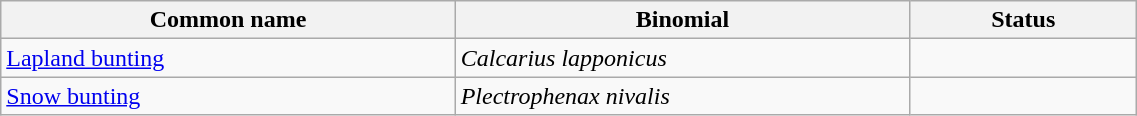<table style="width:60%;" class="wikitable">
<tr>
<th width=40%>Common name</th>
<th width=40%>Binomial</th>
<th width=20%>Status</th>
</tr>
<tr>
<td><a href='#'>Lapland bunting</a></td>
<td><em>Calcarius lapponicus</em></td>
<td></td>
</tr>
<tr>
<td><a href='#'>Snow bunting</a></td>
<td><em>Plectrophenax nivalis</em></td>
<td></td>
</tr>
</table>
